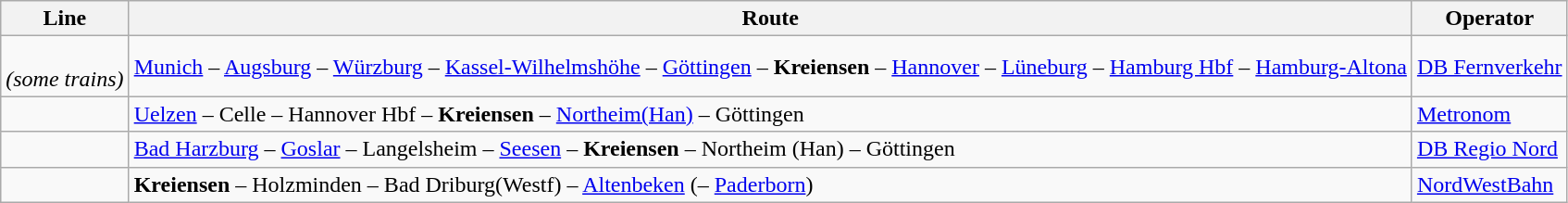<table class="wikitable">
<tr>
<th>Line</th>
<th>Route</th>
<th>Operator</th>
</tr>
<tr>
<td align="center"><br><em>(some trains)</em></td>
<td><a href='#'>Munich</a> – <a href='#'>Augsburg</a> – <a href='#'>Würzburg</a> – <a href='#'>Kassel-Wilhelmshöhe</a> – <a href='#'>Göttingen</a> – <strong>Kreiensen</strong> – <a href='#'>Hannover</a> – <a href='#'>Lüneburg</a> – <a href='#'>Hamburg Hbf</a> – <a href='#'>Hamburg-Altona</a></td>
<td><a href='#'>DB Fernverkehr</a></td>
</tr>
<tr>
<td align="center"></td>
<td><a href='#'>Uelzen</a> – Celle – Hannover Hbf – <strong>Kreiensen</strong> – <a href='#'>Northeim(Han)</a> – Göttingen</td>
<td><a href='#'>Metronom</a></td>
</tr>
<tr>
<td align="center"></td>
<td><a href='#'>Bad Harzburg</a> – <a href='#'>Goslar</a> – Langelsheim – <a href='#'>Seesen</a> – <strong>Kreiensen</strong> – Northeim (Han) – Göttingen</td>
<td><a href='#'>DB Regio Nord</a></td>
</tr>
<tr>
<td align="center"></td>
<td><strong>Kreiensen</strong> – Holzminden – Bad Driburg(Westf) – <a href='#'>Altenbeken</a> (– <a href='#'>Paderborn</a>)</td>
<td><a href='#'>NordWestBahn</a></td>
</tr>
</table>
